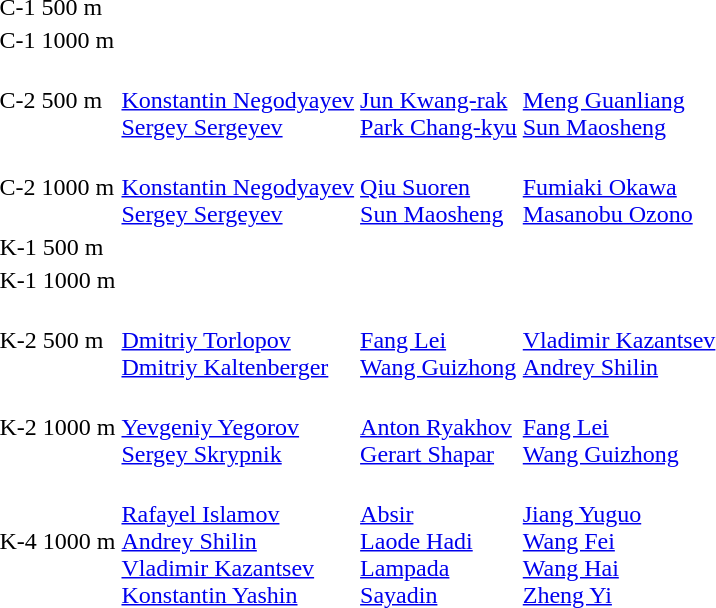<table>
<tr>
<td>C-1 500 m<br></td>
<td></td>
<td></td>
<td></td>
</tr>
<tr>
<td>C-1 1000 m<br></td>
<td></td>
<td></td>
<td></td>
</tr>
<tr>
<td>C-2 500 m<br></td>
<td><br><a href='#'>Konstantin Negodyayev</a><br><a href='#'>Sergey Sergeyev</a></td>
<td><br><a href='#'>Jun Kwang-rak</a><br><a href='#'>Park Chang-kyu</a></td>
<td><br><a href='#'>Meng Guanliang</a><br><a href='#'>Sun Maosheng</a></td>
</tr>
<tr>
<td>C-2 1000 m<br></td>
<td><br><a href='#'>Konstantin Negodyayev</a><br><a href='#'>Sergey Sergeyev</a></td>
<td><br><a href='#'>Qiu Suoren</a><br><a href='#'>Sun Maosheng</a></td>
<td><br><a href='#'>Fumiaki Okawa</a><br><a href='#'>Masanobu Ozono</a></td>
</tr>
<tr>
<td>K-1 500 m<br></td>
<td></td>
<td></td>
<td></td>
</tr>
<tr>
<td>K-1 1000 m<br></td>
<td></td>
<td></td>
<td></td>
</tr>
<tr>
<td>K-2 500 m<br></td>
<td><br><a href='#'>Dmitriy Torlopov</a><br><a href='#'>Dmitriy Kaltenberger</a></td>
<td><br><a href='#'>Fang Lei</a><br><a href='#'>Wang Guizhong</a></td>
<td><br><a href='#'>Vladimir Kazantsev</a><br><a href='#'>Andrey Shilin</a></td>
</tr>
<tr>
<td>K-2 1000 m<br></td>
<td><br><a href='#'>Yevgeniy Yegorov</a><br><a href='#'>Sergey Skrypnik</a></td>
<td><br><a href='#'>Anton Ryakhov</a><br><a href='#'>Gerart Shapar</a></td>
<td><br><a href='#'>Fang Lei</a><br><a href='#'>Wang Guizhong</a></td>
</tr>
<tr>
<td>K-4 1000 m<br></td>
<td><br><a href='#'>Rafayel Islamov</a><br><a href='#'>Andrey Shilin</a><br><a href='#'>Vladimir Kazantsev</a><br><a href='#'>Konstantin Yashin</a></td>
<td><br><a href='#'>Absir</a><br><a href='#'>Laode Hadi</a><br><a href='#'>Lampada</a><br><a href='#'>Sayadin</a></td>
<td><br><a href='#'>Jiang Yuguo</a><br><a href='#'>Wang Fei</a><br><a href='#'>Wang Hai</a><br><a href='#'>Zheng Yi</a></td>
</tr>
</table>
